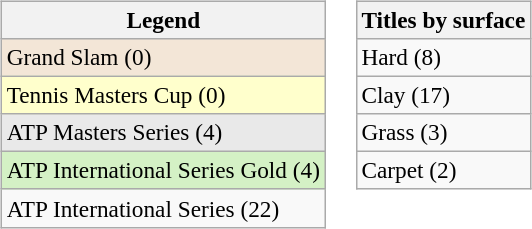<table>
<tr valign=top>
<td><br><table class=wikitable style=font-size:97%>
<tr>
<th>Legend</th>
</tr>
<tr style="background:#f3e6d7;">
<td>Grand Slam (0)</td>
</tr>
<tr style="background:#ffc;">
<td>Tennis Masters Cup (0)</td>
</tr>
<tr style="background:#e9e9e9;">
<td>ATP Masters Series (4)</td>
</tr>
<tr style="background:#d4f1c5;">
<td>ATP International Series Gold (4)</td>
</tr>
<tr>
<td>ATP International Series (22)</td>
</tr>
</table>
</td>
<td><br><table class=wikitable style=font-size:97%>
<tr>
<th>Titles by surface</th>
</tr>
<tr>
<td>Hard (8)</td>
</tr>
<tr>
<td>Clay (17)</td>
</tr>
<tr>
<td>Grass (3)</td>
</tr>
<tr>
<td>Carpet (2)</td>
</tr>
</table>
</td>
</tr>
</table>
